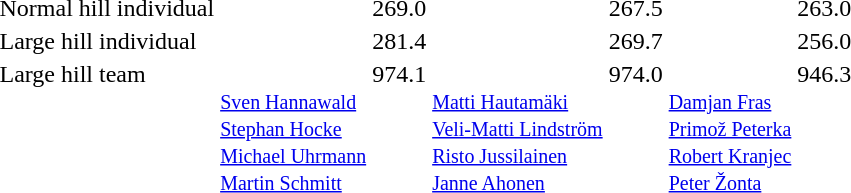<table>
<tr valign="top">
<td>Normal hill individual <br></td>
<td></td>
<td>269.0</td>
<td></td>
<td>267.5</td>
<td></td>
<td>263.0</td>
</tr>
<tr valign="top">
<td>Large hill individual <br></td>
<td></td>
<td>281.4</td>
<td></td>
<td>269.7</td>
<td></td>
<td>256.0</td>
</tr>
<tr valign="top">
<td>Large hill team <br></td>
<td> <small><br><a href='#'>Sven Hannawald</a><br><a href='#'>Stephan Hocke</a><br><a href='#'>Michael Uhrmann</a><br><a href='#'>Martin Schmitt</a></small></td>
<td>974.1</td>
<td> <small><br><a href='#'>Matti Hautamäki</a><br><a href='#'>Veli-Matti Lindström</a><br><a href='#'>Risto Jussilainen</a><br><a href='#'>Janne Ahonen</a></small></td>
<td>974.0</td>
<td> <small><br><a href='#'>Damjan Fras</a><br><a href='#'>Primož Peterka</a><br><a href='#'>Robert Kranjec</a><br><a href='#'>Peter Žonta</a></small></td>
<td>946.3</td>
</tr>
</table>
